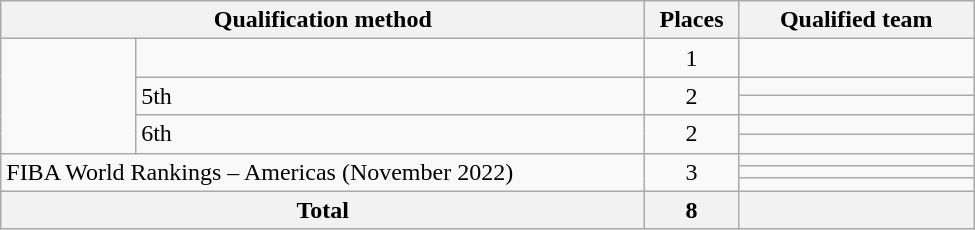<table class="wikitable" width=650>
<tr>
<th colspan=2>Qualification method</th>
<th>Places</th>
<th width=150>Qualified team</th>
</tr>
<tr>
<td rowspan=5><a href='#'></a></td>
<td></td>
<td align=center>1</td>
<td></td>
</tr>
<tr>
<td rowspan=2>5th</td>
<td rowspan=2 align=center>2</td>
<td><s></s></td>
</tr>
<tr>
<td></td>
</tr>
<tr>
<td rowspan=2>6th</td>
<td rowspan=2 align=center>2</td>
<td></td>
</tr>
<tr>
<td></td>
</tr>
<tr>
<td rowspan=3 colspan=2>FIBA World Rankings – Americas (November 2022)</td>
<td rowspan=3 align=center>3</td>
<td></td>
</tr>
<tr>
<td></td>
</tr>
<tr>
<td></td>
</tr>
<tr>
<th colspan=2>Total</th>
<th>8</th>
<th></th>
</tr>
</table>
